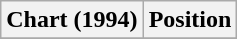<table class="wikitable" border="1">
<tr>
<th>Chart (1994)</th>
<th>Position</th>
</tr>
<tr>
</tr>
</table>
